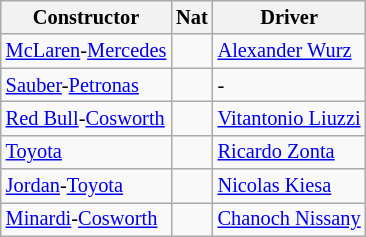<table class="wikitable" style="font-size: 85%">
<tr>
<th>Constructor</th>
<th>Nat</th>
<th>Driver</th>
</tr>
<tr>
<td><a href='#'>McLaren</a>-<a href='#'>Mercedes</a></td>
<td></td>
<td><a href='#'>Alexander Wurz</a></td>
</tr>
<tr>
<td><a href='#'>Sauber</a>-<a href='#'>Petronas</a></td>
<td></td>
<td>-</td>
</tr>
<tr>
<td><a href='#'>Red Bull</a>-<a href='#'>Cosworth</a></td>
<td></td>
<td><a href='#'>Vitantonio Liuzzi</a></td>
</tr>
<tr>
<td><a href='#'>Toyota</a></td>
<td></td>
<td><a href='#'>Ricardo Zonta</a></td>
</tr>
<tr>
<td><a href='#'>Jordan</a>-<a href='#'>Toyota</a></td>
<td></td>
<td><a href='#'>Nicolas Kiesa</a></td>
</tr>
<tr>
<td><a href='#'>Minardi</a>-<a href='#'>Cosworth</a></td>
<td></td>
<td><a href='#'>Chanoch Nissany</a></td>
</tr>
</table>
